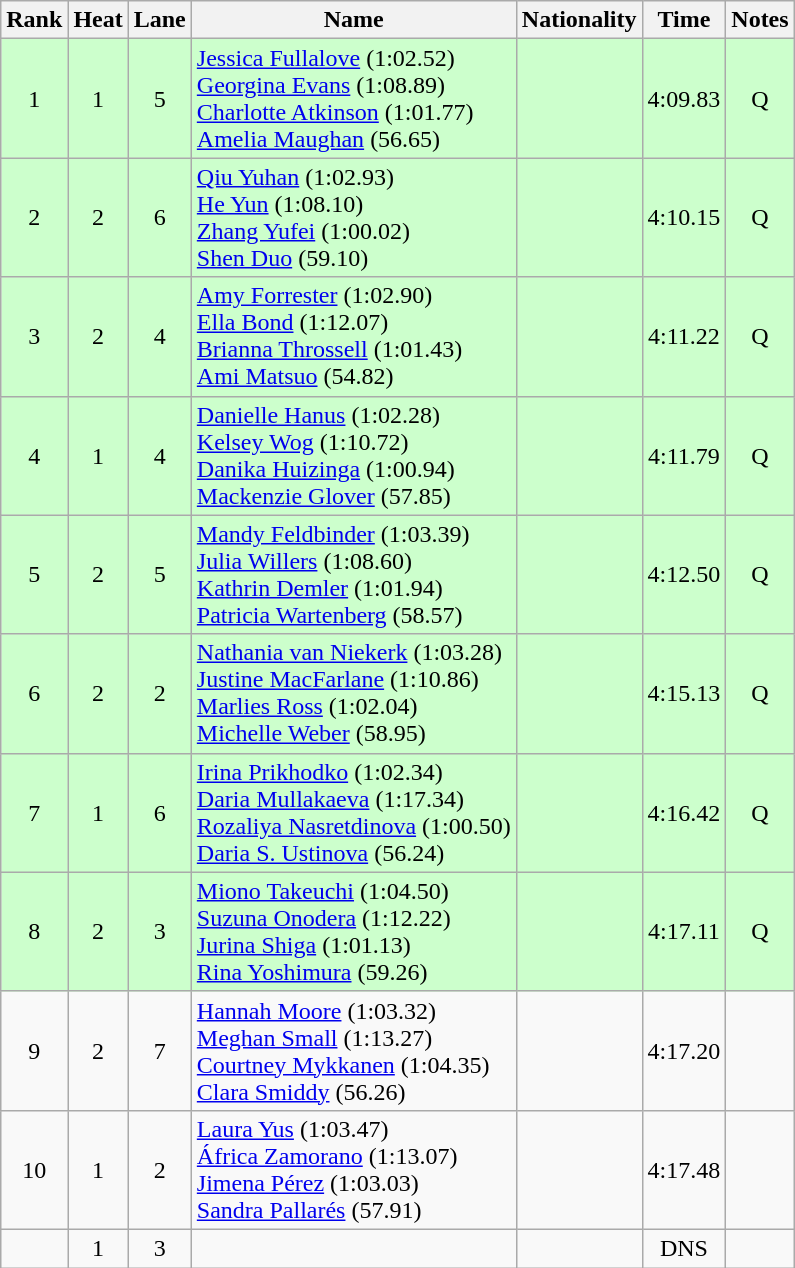<table class="wikitable sortable" style="text-align:center">
<tr>
<th>Rank</th>
<th>Heat</th>
<th>Lane</th>
<th>Name</th>
<th>Nationality</th>
<th>Time</th>
<th>Notes</th>
</tr>
<tr bgcolor=ccffcc>
<td>1</td>
<td>1</td>
<td>5</td>
<td align=left><a href='#'>Jessica Fullalove</a> (1:02.52)<br><a href='#'>Georgina Evans</a> (1:08.89)<br><a href='#'>Charlotte Atkinson</a> (1:01.77)<br><a href='#'>Amelia Maughan</a> (56.65)</td>
<td align=left></td>
<td>4:09.83</td>
<td>Q</td>
</tr>
<tr bgcolor=ccffcc>
<td>2</td>
<td>2</td>
<td>6</td>
<td align=left><a href='#'>Qiu Yuhan</a> (1:02.93)<br><a href='#'>He Yun</a> (1:08.10)<br><a href='#'>Zhang Yufei</a> (1:00.02)<br><a href='#'>Shen Duo</a> (59.10)</td>
<td align=left></td>
<td>4:10.15</td>
<td>Q</td>
</tr>
<tr bgcolor=ccffcc>
<td>3</td>
<td>2</td>
<td>4</td>
<td align=left><a href='#'>Amy Forrester</a> (1:02.90)<br><a href='#'>Ella Bond</a> (1:12.07)<br><a href='#'>Brianna Throssell</a> (1:01.43)<br><a href='#'>Ami Matsuo</a> (54.82)</td>
<td align=left></td>
<td>4:11.22</td>
<td>Q</td>
</tr>
<tr bgcolor=ccffcc>
<td>4</td>
<td>1</td>
<td>4</td>
<td align=left><a href='#'>Danielle Hanus</a> (1:02.28)<br><a href='#'>Kelsey Wog</a> (1:10.72)<br><a href='#'>Danika Huizinga</a> (1:00.94)<br><a href='#'>Mackenzie Glover</a> (57.85)</td>
<td align=left></td>
<td>4:11.79</td>
<td>Q</td>
</tr>
<tr bgcolor=ccffcc>
<td>5</td>
<td>2</td>
<td>5</td>
<td align=left><a href='#'>Mandy Feldbinder</a> (1:03.39)<br><a href='#'>Julia Willers</a> (1:08.60)<br><a href='#'>Kathrin Demler</a> (1:01.94)<br><a href='#'>Patricia Wartenberg</a> (58.57)</td>
<td align=left></td>
<td>4:12.50</td>
<td>Q</td>
</tr>
<tr bgcolor=ccffcc>
<td>6</td>
<td>2</td>
<td>2</td>
<td align=left><a href='#'>Nathania van Niekerk</a> (1:03.28)<br><a href='#'>Justine MacFarlane</a> (1:10.86)<br><a href='#'>Marlies Ross</a> (1:02.04)<br><a href='#'>Michelle Weber</a> (58.95)</td>
<td align=left></td>
<td>4:15.13</td>
<td>Q</td>
</tr>
<tr bgcolor=ccffcc>
<td>7</td>
<td>1</td>
<td>6</td>
<td align=left><a href='#'>Irina Prikhodko</a> (1:02.34)<br><a href='#'>Daria Mullakaeva</a> (1:17.34)<br><a href='#'>Rozaliya Nasretdinova</a> (1:00.50)<br><a href='#'>Daria S. Ustinova</a> (56.24)</td>
<td align=left></td>
<td>4:16.42</td>
<td>Q</td>
</tr>
<tr bgcolor=ccffcc>
<td>8</td>
<td>2</td>
<td>3</td>
<td align=left><a href='#'>Miono Takeuchi</a> (1:04.50)<br><a href='#'>Suzuna Onodera</a> (1:12.22)<br><a href='#'>Jurina Shiga</a> (1:01.13)<br><a href='#'>Rina Yoshimura</a> (59.26)</td>
<td align=left></td>
<td>4:17.11</td>
<td>Q</td>
</tr>
<tr>
<td>9</td>
<td>2</td>
<td>7</td>
<td align=left><a href='#'>Hannah Moore</a> (1:03.32)<br><a href='#'>Meghan Small</a> (1:13.27)<br><a href='#'>Courtney Mykkanen</a> (1:04.35)<br><a href='#'>Clara Smiddy</a> (56.26)</td>
<td align=left></td>
<td>4:17.20</td>
<td></td>
</tr>
<tr>
<td>10</td>
<td>1</td>
<td>2</td>
<td align=left><a href='#'>Laura Yus</a> (1:03.47)<br><a href='#'>África Zamorano</a> (1:13.07)<br><a href='#'>Jimena Pérez</a> (1:03.03)<br><a href='#'>Sandra Pallarés</a> (57.91)</td>
<td align=left></td>
<td>4:17.48</td>
<td></td>
</tr>
<tr>
<td></td>
<td>1</td>
<td>3</td>
<td align=left></td>
<td align=left></td>
<td>DNS</td>
<td></td>
</tr>
</table>
